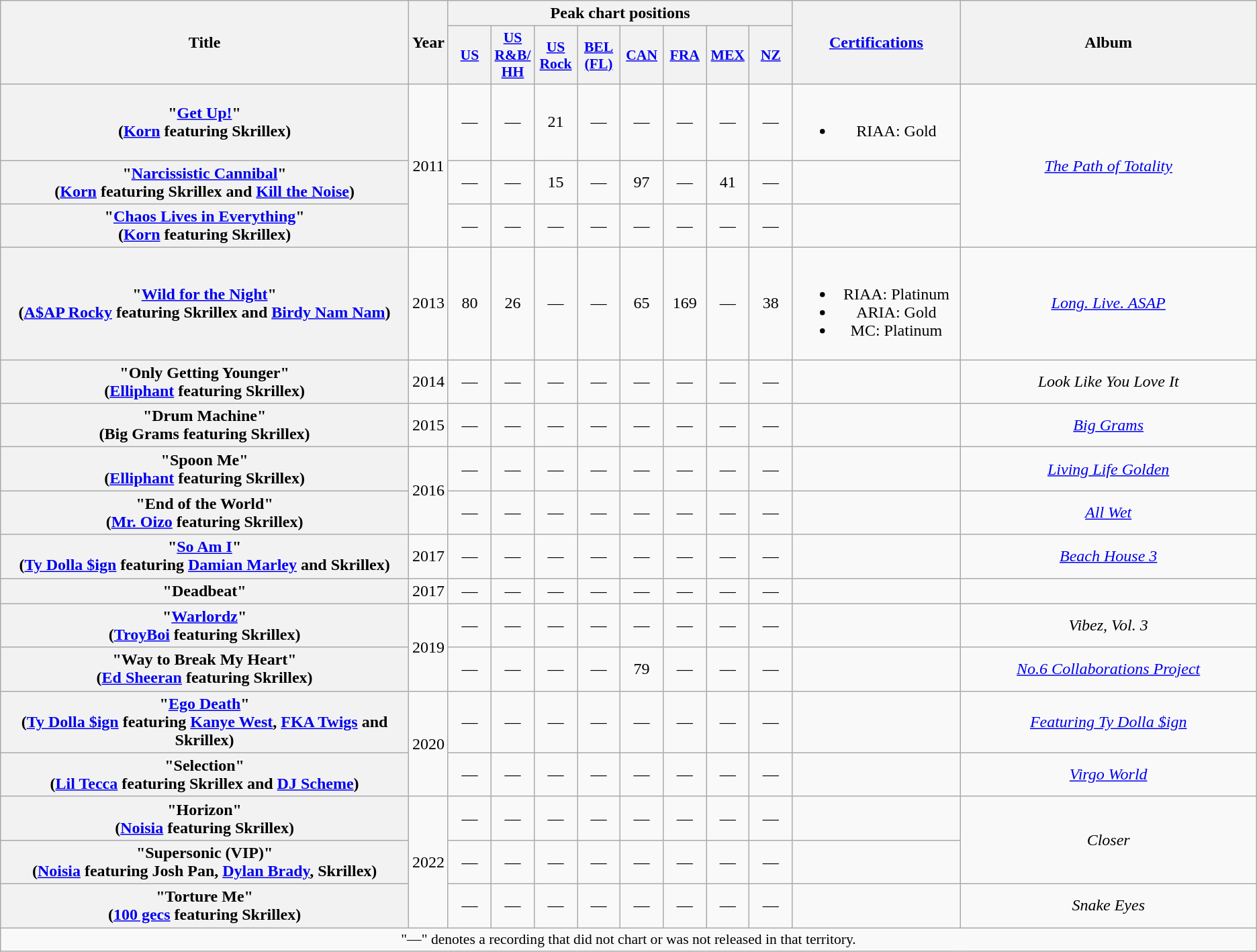<table class="wikitable plainrowheaders" style="text-align:center">
<tr>
<th scope="col" rowspan="2" style="width:25em;">Title</th>
<th scope="col" rowspan="2">Year</th>
<th scope="col" colspan="8">Peak chart positions</th>
<th scope="col" rowspan="2" style="width:10em;"><a href='#'>Certifications</a></th>
<th scope="col" rowspan="2" style="width:18em;">Album</th>
</tr>
<tr>
<th scope="col" style="width:2.5em;font-size:90%;"><a href='#'>US</a><br></th>
<th scope="col" style="width:2.5em;font-size:90%;"><a href='#'>US<br>R&B/<br>HH</a><br></th>
<th scope="col" style="width:2.5em;font-size:90%;"><a href='#'>US<br>Rock</a><br></th>
<th scope="col" style="width:2.5em;font-size:90%;"><a href='#'>BEL<br>(FL)</a><br></th>
<th scope="col" style="width:2.5em;font-size:90%;"><a href='#'>CAN</a><br></th>
<th scope="col" style="width:2.5em;font-size:90%;"><a href='#'>FRA</a><br></th>
<th scope="col" style="width:2.5em;font-size:90%;"><a href='#'>MEX</a><br></th>
<th scope="col" style="width:2.5em;font-size:90%;"><a href='#'>NZ</a><br></th>
</tr>
<tr>
<th scope="row">"<a href='#'>Get Up!</a>"<br><span>(<a href='#'>Korn</a> featuring Skrillex)</span></th>
<td rowspan="3">2011</td>
<td>—</td>
<td>—</td>
<td>21</td>
<td>—</td>
<td>—</td>
<td>—</td>
<td>—</td>
<td>—</td>
<td><br><ul><li>RIAA: Gold</li></ul></td>
<td rowspan="3"><em><a href='#'>The Path of Totality</a></em></td>
</tr>
<tr>
<th scope="row">"<a href='#'>Narcissistic Cannibal</a>"<br><span>(<a href='#'>Korn</a> featuring Skrillex and <a href='#'>Kill the Noise</a>)</span></th>
<td>—</td>
<td>—</td>
<td>15</td>
<td>—</td>
<td>97</td>
<td>—</td>
<td>41</td>
<td>—</td>
<td></td>
</tr>
<tr>
<th scope="row">"<a href='#'>Chaos Lives in Everything</a>"<br><span>(<a href='#'>Korn</a> featuring Skrillex)</span></th>
<td>—</td>
<td>—</td>
<td>—</td>
<td>—</td>
<td>—</td>
<td>—</td>
<td>—</td>
<td>—</td>
<td></td>
</tr>
<tr>
<th scope="row">"<a href='#'>Wild for the Night</a>"<br><span>(<a href='#'>A$AP Rocky</a> featuring Skrillex and <a href='#'>Birdy Nam Nam</a>)</span></th>
<td>2013</td>
<td>80</td>
<td>26</td>
<td>—</td>
<td>—</td>
<td>65</td>
<td>169</td>
<td>—</td>
<td>38</td>
<td><br><ul><li>RIAA: Platinum</li><li>ARIA: Gold</li><li>MC: Platinum</li></ul></td>
<td><em><a href='#'>Long. Live. ASAP</a></em></td>
</tr>
<tr>
<th scope="row">"Only Getting Younger"<br><span>(<a href='#'>Elliphant</a> featuring Skrillex)</span></th>
<td>2014</td>
<td>—</td>
<td>—</td>
<td>—</td>
<td>—</td>
<td>—</td>
<td>—</td>
<td>—</td>
<td>—</td>
<td></td>
<td><em>Look Like You Love It</em></td>
</tr>
<tr>
<th scope="row">"Drum Machine"<br><span>(Big Grams featuring Skrillex)</span></th>
<td>2015</td>
<td>—</td>
<td>—</td>
<td>—</td>
<td>—</td>
<td>—</td>
<td>—</td>
<td>—</td>
<td>—</td>
<td></td>
<td><em><a href='#'>Big Grams</a></em></td>
</tr>
<tr>
<th scope="row">"Spoon Me"<br><span>(<a href='#'>Elliphant</a> featuring Skrillex)</span></th>
<td rowspan="2">2016</td>
<td>—</td>
<td>—</td>
<td>—</td>
<td>—</td>
<td>—</td>
<td>—</td>
<td>—</td>
<td>—</td>
<td></td>
<td><em><a href='#'>Living Life Golden</a></em></td>
</tr>
<tr>
<th scope="row">"End of the World"<br><span>(<a href='#'>Mr. Oizo</a> featuring Skrillex)</span></th>
<td>—</td>
<td>—</td>
<td>—</td>
<td>—</td>
<td>—</td>
<td>—</td>
<td>—</td>
<td>—</td>
<td></td>
<td><em><a href='#'>All Wet</a></em></td>
</tr>
<tr>
<th scope="row">"<a href='#'>So Am I</a>"<br><span>(<a href='#'>Ty Dolla $ign</a> featuring <a href='#'>Damian Marley</a> and Skrillex)</span></th>
<td>2017</td>
<td>—</td>
<td>—</td>
<td>—</td>
<td>—</td>
<td>—</td>
<td>—</td>
<td>—</td>
<td>—</td>
<td></td>
<td><em><a href='#'>Beach House 3</a></em></td>
</tr>
<tr>
<th scope="row">"Deadbeat" <br></th>
<td>2017</td>
<td>—</td>
<td>—</td>
<td>—</td>
<td>—</td>
<td>—</td>
<td>—</td>
<td>—</td>
<td>—</td>
<td></td>
<td></td>
</tr>
<tr>
<th scope="row">"<a href='#'>Warlordz</a>" <br><span>(<a href='#'>TroyBoi</a> featuring Skrillex)</span></th>
<td rowspan="2">2019</td>
<td>—</td>
<td>—</td>
<td>—</td>
<td>—</td>
<td>—</td>
<td>—</td>
<td>—</td>
<td>—</td>
<td></td>
<td><em>Vibez, Vol. 3</em></td>
</tr>
<tr>
<th scope="row">"Way to Break My Heart"<br><span>(<a href='#'>Ed Sheeran</a> featuring Skrillex)</span></th>
<td>—</td>
<td>—</td>
<td>—</td>
<td>—</td>
<td>79</td>
<td>—</td>
<td>—</td>
<td>—</td>
<td></td>
<td><em><a href='#'>No.6 Collaborations Project</a></em></td>
</tr>
<tr>
<th scope="row">"<a href='#'>Ego Death</a>"<br><span>(<a href='#'>Ty Dolla $ign</a> featuring <a href='#'>Kanye West</a>, <a href='#'>FKA Twigs</a> and Skrillex)</span></th>
<td rowspan="2">2020</td>
<td>—</td>
<td>—</td>
<td>—</td>
<td>—</td>
<td>—</td>
<td>—</td>
<td>—</td>
<td>—</td>
<td></td>
<td><em><a href='#'>Featuring Ty Dolla $ign</a></em></td>
</tr>
<tr>
<th scope="row">"Selection"<br><span>(<a href='#'>Lil Tecca</a> featuring Skrillex and <a href='#'>DJ Scheme</a>)</span></th>
<td>—</td>
<td>—</td>
<td>—</td>
<td>—</td>
<td>—</td>
<td>—</td>
<td>—</td>
<td>—</td>
<td></td>
<td><em><a href='#'>Virgo World</a></em></td>
</tr>
<tr>
<th scope="row">"Horizon"<br><span>(<a href='#'>Noisia</a> featuring Skrillex)</span></th>
<td rowspan="3">2022</td>
<td>—</td>
<td>—</td>
<td>—</td>
<td>—</td>
<td>—</td>
<td>—</td>
<td>—</td>
<td>—</td>
<td></td>
<td rowspan="2"><em>Closer</em></td>
</tr>
<tr>
<th scope="row">"Supersonic (VIP)"<br><span>(<a href='#'>Noisia</a> featuring Josh Pan, <a href='#'>Dylan Brady</a>, Skrillex)</span></th>
<td>—</td>
<td>—</td>
<td>—</td>
<td>—</td>
<td>—</td>
<td>—</td>
<td>—</td>
<td>—</td>
<td></td>
</tr>
<tr>
<th scope="row">"Torture Me"<br><span>(<a href='#'>100 gecs</a> featuring Skrillex)</span></th>
<td>—</td>
<td>—</td>
<td>—</td>
<td>—</td>
<td>—</td>
<td>—</td>
<td>—</td>
<td>—</td>
<td></td>
<td><em>Snake Eyes</em></td>
</tr>
<tr>
<td colspan="12" style="font-size:90%">"—" denotes a recording that did not chart or was not released in that territory.</td>
</tr>
</table>
